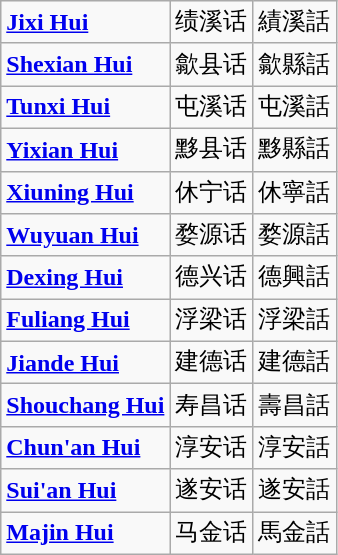<table class="wikitable">
<tr>
<td><strong><a href='#'>Jixi Hui</a></strong></td>
<td>绩溪话</td>
<td>績溪話</td>
</tr>
<tr>
<td><strong><a href='#'>Shexian Hui</a></strong></td>
<td>歙县话</td>
<td>歙縣話</td>
</tr>
<tr>
<td><strong><a href='#'>Tunxi Hui</a></strong></td>
<td>屯溪话</td>
<td>屯溪話</td>
</tr>
<tr>
<td><strong><a href='#'>Yixian Hui</a></strong></td>
<td>黟县话</td>
<td>黟縣話</td>
</tr>
<tr>
<td><strong><a href='#'>Xiuning Hui</a></strong></td>
<td>休宁话</td>
<td>休寧話</td>
</tr>
<tr>
<td><strong><a href='#'>Wuyuan Hui</a></strong></td>
<td>婺源话</td>
<td>婺源話</td>
</tr>
<tr>
<td><strong><a href='#'>Dexing Hui</a></strong></td>
<td>德兴话</td>
<td>德興話</td>
</tr>
<tr>
<td><strong><a href='#'>Fuliang Hui</a></strong></td>
<td>浮梁话</td>
<td>浮梁話</td>
</tr>
<tr>
<td><strong><a href='#'>Jiande Hui</a></strong></td>
<td>建德话</td>
<td>建德話</td>
</tr>
<tr>
<td><strong><a href='#'>Shouchang Hui</a></strong></td>
<td>寿昌话</td>
<td>壽昌話</td>
</tr>
<tr>
<td><strong><a href='#'>Chun'an Hui</a></strong></td>
<td>淳安话</td>
<td>淳安話</td>
</tr>
<tr>
<td><strong><a href='#'>Sui'an Hui</a></strong></td>
<td>遂安话</td>
<td>遂安話</td>
</tr>
<tr>
<td><strong><a href='#'>Majin Hui</a></strong></td>
<td>马金话</td>
<td>馬金話</td>
</tr>
</table>
